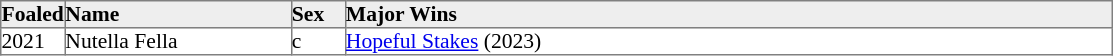<table border="1" cellpadding="0" style="border-collapse: collapse; font-size:90%">
<tr bgcolor="#eeeeee">
<td width="35px"><strong>Foaled</strong></td>
<td width="150px"><strong>Name</strong></td>
<td width="35px"><strong>Sex</strong></td>
<td width="510px"><strong>Major Wins</strong></td>
</tr>
<tr>
<td>2021</td>
<td>Nutella Fella</td>
<td>c</td>
<td><a href='#'>Hopeful Stakes</a> (2023)</td>
</tr>
</table>
